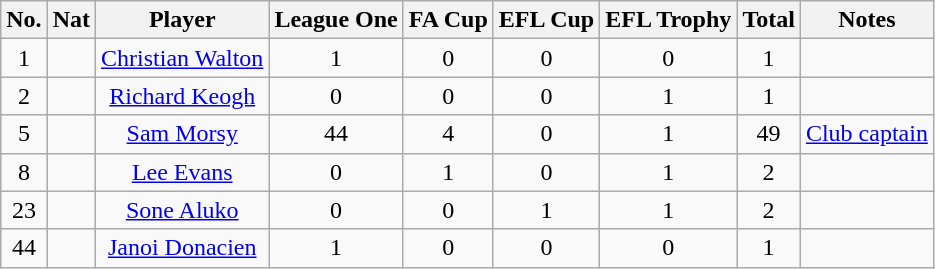<table class="wikitable" style="text-align:center">
<tr>
<th width=0%>No.</th>
<th width=0%>Nat</th>
<th width=0%>Player</th>
<th width=0%>League One</th>
<th width=0%>FA Cup</th>
<th width=0%>EFL Cup</th>
<th width=0%>EFL Trophy</th>
<th width=0%>Total</th>
<th width=0%>Notes</th>
</tr>
<tr>
<td>1</td>
<td></td>
<td><a href='#'>Christian Walton</a></td>
<td>1</td>
<td>0</td>
<td>0</td>
<td>0</td>
<td>1</td>
<td></td>
</tr>
<tr>
<td>2</td>
<td></td>
<td><a href='#'>Richard Keogh</a></td>
<td>0</td>
<td>0</td>
<td>0</td>
<td>1</td>
<td>1</td>
<td></td>
</tr>
<tr>
<td>5</td>
<td></td>
<td><a href='#'>Sam Morsy</a></td>
<td>44</td>
<td>4</td>
<td>0</td>
<td>1</td>
<td>49</td>
<td><a href='#'>Club captain</a></td>
</tr>
<tr>
<td>8</td>
<td></td>
<td><a href='#'>Lee Evans</a></td>
<td>0</td>
<td>1</td>
<td>0</td>
<td>1</td>
<td>2</td>
<td></td>
</tr>
<tr>
<td>23</td>
<td></td>
<td><a href='#'>Sone Aluko</a></td>
<td>0</td>
<td>0</td>
<td>1</td>
<td>1</td>
<td>2</td>
<td></td>
</tr>
<tr>
<td>44</td>
<td></td>
<td><a href='#'>Janoi Donacien</a></td>
<td>1</td>
<td>0</td>
<td>0</td>
<td>0</td>
<td>1</td>
<td></td>
</tr>
</table>
